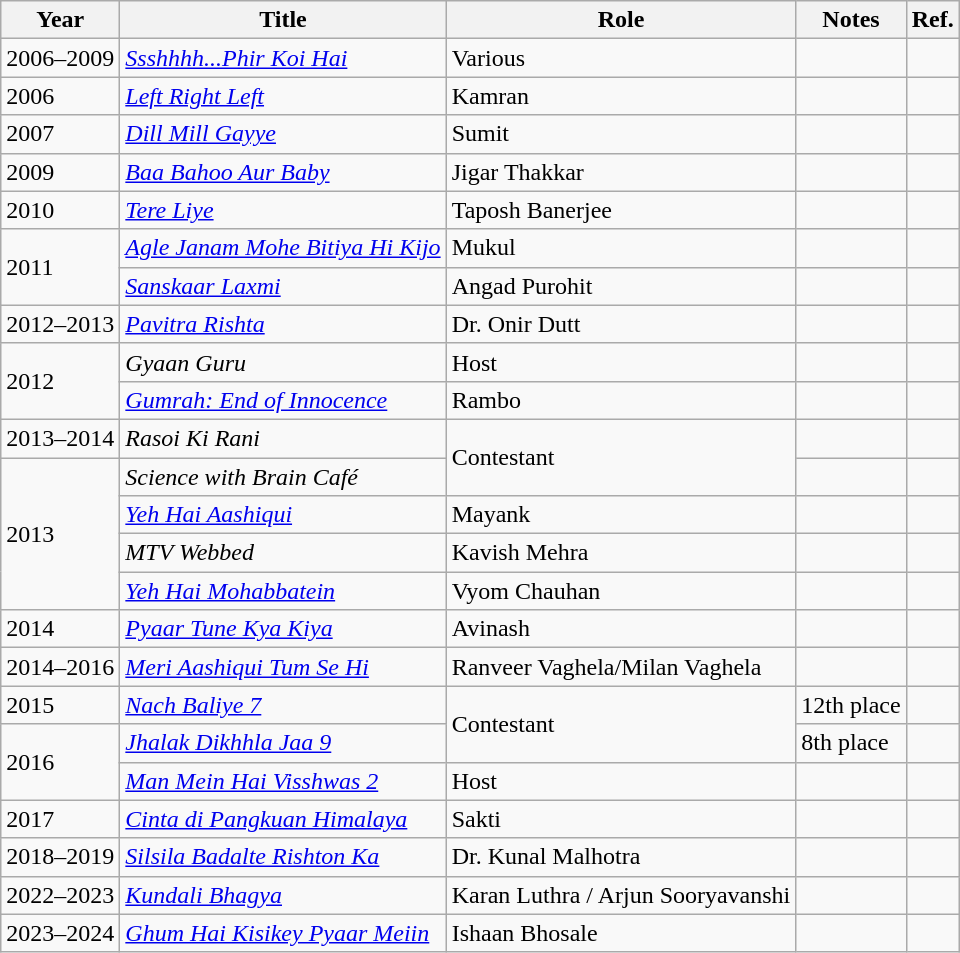<table class="wikitable sortable">
<tr>
<th>Year</th>
<th>Title</th>
<th>Role</th>
<th>Notes</th>
<th>Ref.</th>
</tr>
<tr>
<td>2006–2009</td>
<td><em><a href='#'>Ssshhhh...Phir Koi Hai</a></em></td>
<td>Various</td>
<td></td>
<td style="text-align:center;"></td>
</tr>
<tr>
<td>2006</td>
<td><em><a href='#'>Left Right Left</a></em></td>
<td>Kamran</td>
<td></td>
<td style="text-align:center;"></td>
</tr>
<tr>
<td>2007</td>
<td><em><a href='#'>Dill Mill Gayye</a></em></td>
<td>Sumit</td>
<td></td>
<td style="text-align:center;"></td>
</tr>
<tr>
<td>2009</td>
<td><em><a href='#'>Baa Bahoo Aur Baby</a></em></td>
<td>Jigar Thakkar</td>
<td></td>
<td style="text-align:center;"></td>
</tr>
<tr>
<td>2010</td>
<td><em><a href='#'>Tere Liye</a></em></td>
<td>Taposh Banerjee</td>
<td></td>
<td style="text-align:center;"></td>
</tr>
<tr>
<td rowspan="2">2011</td>
<td><em><a href='#'>Agle Janam Mohe Bitiya Hi Kijo</a></em></td>
<td>Mukul</td>
<td></td>
<td style="text-align:center;"></td>
</tr>
<tr>
<td><em><a href='#'>Sanskaar Laxmi</a></em></td>
<td>Angad Purohit</td>
<td></td>
<td style="text-align:center;"></td>
</tr>
<tr>
<td>2012–2013</td>
<td><em><a href='#'>Pavitra Rishta</a></em></td>
<td>Dr. Onir Dutt</td>
<td></td>
<td style="text-align:center;"></td>
</tr>
<tr>
<td rowspan="2">2012</td>
<td><em>Gyaan Guru</em></td>
<td>Host</td>
<td></td>
<td style="text-align:center;"></td>
</tr>
<tr>
<td><em><a href='#'>Gumrah: End of Innocence</a></em></td>
<td>Rambo</td>
<td></td>
<td style="text-align:center;"></td>
</tr>
<tr>
<td>2013–2014</td>
<td><em>Rasoi Ki Rani</em></td>
<td rowspan="2">Contestant</td>
<td></td>
<td></td>
</tr>
<tr>
<td rowspan="4">2013</td>
<td><em>Science with Brain Café</em></td>
<td></td>
<td></td>
</tr>
<tr>
<td><em><a href='#'>Yeh Hai Aashiqui</a></em></td>
<td>Mayank</td>
<td></td>
<td style="text-align:center;"></td>
</tr>
<tr>
<td><em>MTV Webbed</em></td>
<td>Kavish Mehra</td>
<td></td>
<td style="text-align:center;"></td>
</tr>
<tr>
<td><em><a href='#'>Yeh Hai Mohabbatein</a></em></td>
<td>Vyom Chauhan</td>
<td></td>
<td></td>
</tr>
<tr>
<td>2014</td>
<td><em><a href='#'>Pyaar Tune Kya Kiya</a></em></td>
<td>Avinash</td>
<td></td>
<td style="text-align:center;"></td>
</tr>
<tr>
<td>2014–2016</td>
<td><em><a href='#'>Meri Aashiqui Tum Se Hi</a></em></td>
<td>Ranveer Vaghela/Milan Vaghela</td>
<td></td>
<td style="text-align:center;"></td>
</tr>
<tr>
<td>2015</td>
<td><em><a href='#'>Nach Baliye 7</a></em></td>
<td rowspan="2">Contestant</td>
<td>12th place</td>
<td style="text-align:center;"></td>
</tr>
<tr>
<td rowspan="2">2016</td>
<td><em><a href='#'>Jhalak Dikhhla Jaa 9</a></em></td>
<td>8th place</td>
<td></td>
</tr>
<tr>
<td><em><a href='#'>Man Mein Hai Visshwas 2</a></em></td>
<td>Host</td>
<td></td>
<td style="text-align:center;"></td>
</tr>
<tr>
<td>2017</td>
<td><em><a href='#'>Cinta di Pangkuan Himalaya</a></em></td>
<td>Sakti</td>
<td></td>
<td style="text-align:center;"><br></td>
</tr>
<tr>
<td>2018–2019</td>
<td><em><a href='#'>Silsila Badalte Rishton Ka</a></em></td>
<td>Dr. Kunal Malhotra</td>
<td></td>
<td style="text-align:center;"></td>
</tr>
<tr>
<td>2022–2023</td>
<td><em><a href='#'>Kundali Bhagya</a></em></td>
<td>Karan Luthra / Arjun Sooryavanshi</td>
<td></td>
<td></td>
</tr>
<tr>
<td>2023–2024</td>
<td><em><a href='#'>Ghum Hai Kisikey Pyaar Meiin</a></em></td>
<td>Ishaan Bhosale</td>
<td></td>
<td></td>
</tr>
</table>
